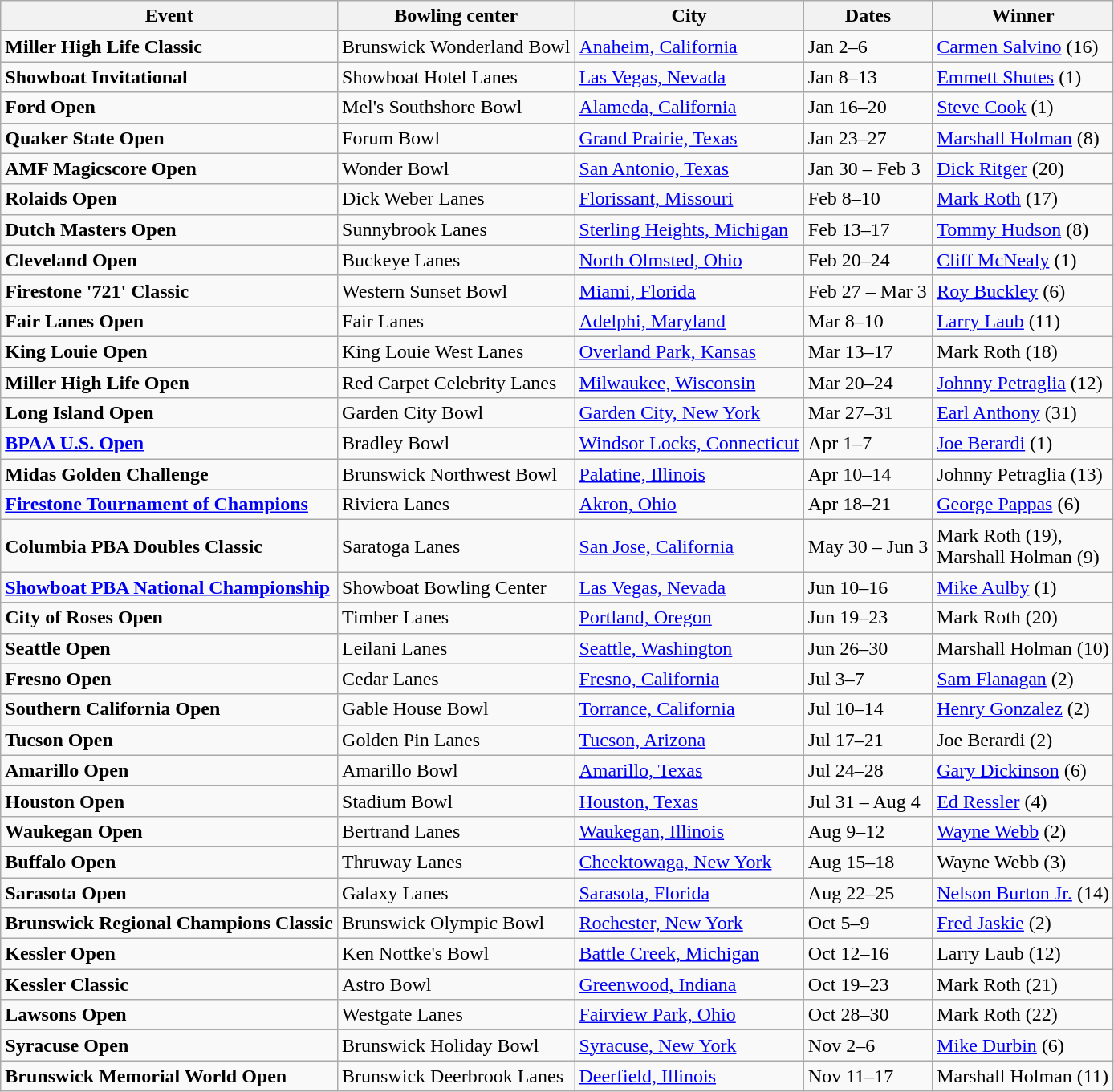<table class="wikitable">
<tr>
<th>Event</th>
<th>Bowling center</th>
<th>City</th>
<th>Dates</th>
<th>Winner</th>
</tr>
<tr>
<td><strong>Miller High Life Classic</strong></td>
<td>Brunswick Wonderland Bowl</td>
<td><a href='#'>Anaheim, California</a></td>
<td>Jan 2–6</td>
<td><a href='#'>Carmen Salvino</a> (16)</td>
</tr>
<tr>
<td><strong>Showboat Invitational</strong></td>
<td>Showboat Hotel Lanes</td>
<td><a href='#'>Las Vegas, Nevada</a></td>
<td>Jan 8–13</td>
<td><a href='#'>Emmett Shutes</a> (1)</td>
</tr>
<tr>
<td><strong>Ford Open</strong></td>
<td>Mel's Southshore Bowl</td>
<td><a href='#'>Alameda, California</a></td>
<td>Jan 16–20</td>
<td><a href='#'>Steve Cook</a> (1)</td>
</tr>
<tr>
<td><strong>Quaker State Open</strong></td>
<td>Forum Bowl</td>
<td><a href='#'>Grand Prairie, Texas</a></td>
<td>Jan 23–27</td>
<td><a href='#'>Marshall Holman</a> (8)</td>
</tr>
<tr>
<td><strong>AMF Magicscore Open</strong></td>
<td>Wonder Bowl</td>
<td><a href='#'>San Antonio, Texas</a></td>
<td>Jan 30 – Feb 3</td>
<td><a href='#'>Dick Ritger</a> (20)</td>
</tr>
<tr>
<td><strong>Rolaids Open</strong></td>
<td>Dick Weber Lanes</td>
<td><a href='#'>Florissant, Missouri</a></td>
<td>Feb 8–10</td>
<td><a href='#'>Mark Roth</a> (17)</td>
</tr>
<tr>
<td><strong>Dutch Masters Open</strong></td>
<td>Sunnybrook Lanes</td>
<td><a href='#'>Sterling Heights, Michigan</a></td>
<td>Feb 13–17</td>
<td><a href='#'>Tommy Hudson</a> (8)</td>
</tr>
<tr>
<td><strong>Cleveland Open</strong></td>
<td>Buckeye Lanes</td>
<td><a href='#'>North Olmsted, Ohio</a></td>
<td>Feb 20–24</td>
<td><a href='#'>Cliff McNealy</a> (1)</td>
</tr>
<tr>
<td><strong>Firestone '721' Classic</strong></td>
<td>Western Sunset Bowl</td>
<td><a href='#'>Miami, Florida</a></td>
<td>Feb 27 – Mar 3</td>
<td><a href='#'>Roy Buckley</a> (6)</td>
</tr>
<tr>
<td><strong>Fair Lanes Open</strong></td>
<td>Fair Lanes</td>
<td><a href='#'>Adelphi, Maryland</a></td>
<td>Mar 8–10</td>
<td><a href='#'>Larry Laub</a> (11)</td>
</tr>
<tr>
<td><strong>King Louie Open</strong></td>
<td>King Louie West Lanes</td>
<td><a href='#'>Overland Park, Kansas</a></td>
<td>Mar 13–17</td>
<td>Mark Roth (18)</td>
</tr>
<tr>
<td><strong>Miller High Life Open</strong></td>
<td>Red Carpet Celebrity Lanes</td>
<td><a href='#'>Milwaukee, Wisconsin</a></td>
<td>Mar 20–24</td>
<td><a href='#'>Johnny Petraglia</a> (12)</td>
</tr>
<tr>
<td><strong>Long Island Open</strong></td>
<td>Garden City Bowl</td>
<td><a href='#'>Garden City, New York</a></td>
<td>Mar 27–31</td>
<td><a href='#'>Earl Anthony</a> (31)</td>
</tr>
<tr>
<td><strong><a href='#'>BPAA U.S. Open</a></strong></td>
<td>Bradley Bowl</td>
<td><a href='#'>Windsor Locks, Connecticut</a></td>
<td>Apr 1–7</td>
<td><a href='#'>Joe Berardi</a> (1)</td>
</tr>
<tr>
<td><strong>Midas Golden Challenge</strong></td>
<td>Brunswick Northwest Bowl</td>
<td><a href='#'>Palatine, Illinois</a></td>
<td>Apr 10–14</td>
<td>Johnny Petraglia (13)</td>
</tr>
<tr>
<td><strong><a href='#'>Firestone Tournament of Champions</a></strong></td>
<td>Riviera Lanes</td>
<td><a href='#'>Akron, Ohio</a></td>
<td>Apr 18–21</td>
<td><a href='#'>George Pappas</a> (6)</td>
</tr>
<tr>
<td><strong>Columbia PBA Doubles Classic</strong></td>
<td>Saratoga Lanes</td>
<td><a href='#'>San Jose, California</a></td>
<td>May 30 – Jun 3</td>
<td>Mark Roth (19),<br>Marshall Holman (9)</td>
</tr>
<tr>
<td><strong><a href='#'>Showboat PBA National Championship</a></strong></td>
<td>Showboat Bowling Center</td>
<td><a href='#'>Las Vegas, Nevada</a></td>
<td>Jun 10–16</td>
<td><a href='#'>Mike Aulby</a> (1)</td>
</tr>
<tr>
<td><strong>City of Roses Open</strong></td>
<td>Timber Lanes</td>
<td><a href='#'>Portland, Oregon</a></td>
<td>Jun 19–23</td>
<td>Mark Roth (20)</td>
</tr>
<tr>
<td><strong>Seattle Open</strong></td>
<td>Leilani Lanes</td>
<td><a href='#'>Seattle, Washington</a></td>
<td>Jun 26–30</td>
<td>Marshall Holman (10)</td>
</tr>
<tr>
<td><strong>Fresno Open</strong></td>
<td>Cedar Lanes</td>
<td><a href='#'>Fresno, California</a></td>
<td>Jul 3–7</td>
<td><a href='#'>Sam Flanagan</a> (2)</td>
</tr>
<tr>
<td><strong>Southern California Open</strong></td>
<td>Gable House Bowl</td>
<td><a href='#'>Torrance, California</a></td>
<td>Jul 10–14</td>
<td><a href='#'>Henry Gonzalez</a> (2)</td>
</tr>
<tr>
<td><strong>Tucson Open</strong></td>
<td>Golden Pin Lanes</td>
<td><a href='#'>Tucson, Arizona</a></td>
<td>Jul 17–21</td>
<td>Joe Berardi (2)</td>
</tr>
<tr>
<td><strong>Amarillo Open</strong></td>
<td>Amarillo Bowl</td>
<td><a href='#'>Amarillo, Texas</a></td>
<td>Jul 24–28</td>
<td><a href='#'>Gary Dickinson</a> (6)</td>
</tr>
<tr>
<td><strong>Houston Open</strong></td>
<td>Stadium Bowl</td>
<td><a href='#'>Houston, Texas</a></td>
<td>Jul 31 – Aug 4</td>
<td><a href='#'>Ed Ressler</a> (4)</td>
</tr>
<tr>
<td><strong>Waukegan Open</strong></td>
<td>Bertrand Lanes</td>
<td><a href='#'>Waukegan, Illinois</a></td>
<td>Aug 9–12</td>
<td><a href='#'>Wayne Webb</a> (2)</td>
</tr>
<tr>
<td><strong>Buffalo Open</strong></td>
<td>Thruway Lanes</td>
<td><a href='#'>Cheektowaga, New York</a></td>
<td>Aug 15–18</td>
<td>Wayne Webb (3)</td>
</tr>
<tr>
<td><strong>Sarasota Open</strong></td>
<td>Galaxy Lanes</td>
<td><a href='#'>Sarasota, Florida</a></td>
<td>Aug 22–25</td>
<td><a href='#'>Nelson Burton Jr.</a> (14)</td>
</tr>
<tr>
<td><strong>Brunswick Regional Champions Classic</strong></td>
<td>Brunswick Olympic Bowl</td>
<td><a href='#'>Rochester, New York</a></td>
<td>Oct 5–9</td>
<td><a href='#'>Fred Jaskie</a> (2)</td>
</tr>
<tr>
<td><strong>Kessler Open</strong></td>
<td>Ken Nottke's Bowl</td>
<td><a href='#'>Battle Creek, Michigan</a></td>
<td>Oct 12–16</td>
<td>Larry Laub (12)</td>
</tr>
<tr>
<td><strong>Kessler Classic</strong></td>
<td>Astro Bowl</td>
<td><a href='#'>Greenwood, Indiana</a></td>
<td>Oct 19–23</td>
<td>Mark Roth (21)</td>
</tr>
<tr>
<td><strong>Lawsons Open</strong></td>
<td>Westgate Lanes</td>
<td><a href='#'>Fairview Park, Ohio</a></td>
<td>Oct 28–30</td>
<td>Mark Roth (22)</td>
</tr>
<tr>
<td><strong>Syracuse Open</strong></td>
<td>Brunswick Holiday Bowl</td>
<td><a href='#'>Syracuse, New York</a></td>
<td>Nov 2–6</td>
<td><a href='#'>Mike Durbin</a> (6)</td>
</tr>
<tr>
<td><strong>Brunswick Memorial World Open</strong></td>
<td>Brunswick Deerbrook Lanes</td>
<td><a href='#'>Deerfield, Illinois</a></td>
<td>Nov 11–17</td>
<td>Marshall Holman (11)</td>
</tr>
</table>
